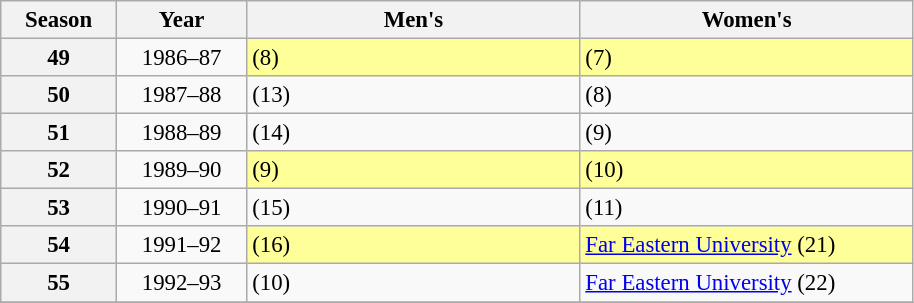<table class="wikitable plainrowheaders" style="font-size:95%;">
<tr>
<th scope="col" style="width:70px;">Season</th>
<th scope="col" style="width:80px;">Year</th>
<th scope="col" style="width:215px;">Men's</th>
<th scope="col" style="width:215px;">Women's</th>
</tr>
<tr>
<th scope="row" style="text-align:center;">49</th>
<td align=center>1986–87</td>
<td bgcolor=#FFFF99> (8)</td>
<td bgcolor=#FFFF99> (7)</td>
</tr>
<tr>
<th scope="row" style="text-align:center;">50</th>
<td align=center>1987–88</td>
<td> (13)</td>
<td> (8)</td>
</tr>
<tr>
<th scope="row" style="text-align:center;">51</th>
<td align=center>1988–89</td>
<td> (14)</td>
<td> (9)</td>
</tr>
<tr>
<th scope="row" style="text-align:center;">52</th>
<td align=center>1989–90</td>
<td bgcolor=#FFFF99> (9)</td>
<td bgcolor=#FFFF99> (10)</td>
</tr>
<tr>
<th scope="row" style="text-align:center;">53</th>
<td align=center>1990–91</td>
<td> (15)</td>
<td> (11)</td>
</tr>
<tr>
<th scope="row" style="text-align:center;">54</th>
<td align=center>1991–92</td>
<td bgcolor=#FFFF99> (16)</td>
<td bgcolor=#FFFF99> <a href='#'>Far Eastern University</a> (21)</td>
</tr>
<tr>
<th scope="row" style="text-align:center;">55</th>
<td align=center>1992–93</td>
<td> (10)</td>
<td> <a href='#'>Far Eastern University</a> (22)</td>
</tr>
<tr>
</tr>
</table>
